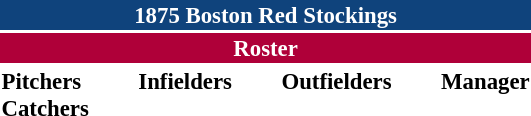<table class="toccolours" style="font-size: 95%;">
<tr>
<th colspan="10" style="background-color: #0f437c; color: #FFFFFF; text-align: center;">1875 Boston Red Stockings</th>
</tr>
<tr>
<td colspan="10" style="background-color:#af0039; color: white; text-align: center;"><strong>Roster</strong></td>
</tr>
<tr>
<td valign="top"><strong>Pitchers</strong><br>

<strong>Catchers</strong>
</td>
<td width="25px"></td>
<td valign="top"><strong>Infielders</strong><br>




</td>
<td width="25px"></td>
<td valign="top"><strong>Outfielders</strong><br>



</td>
<td width="25px"></td>
<td valign="top"><strong>Manager</strong><br></td>
</tr>
</table>
